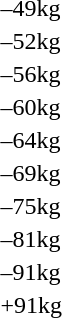<table>
<tr>
<td>–49kg</td>
<td></td>
<td></td>
<td><br></td>
</tr>
<tr>
<td>–52kg</td>
<td></td>
<td></td>
<td><br></td>
</tr>
<tr>
<td>–56kg</td>
<td></td>
<td></td>
<td><br></td>
</tr>
<tr>
<td>–60kg</td>
<td></td>
<td></td>
<td><br></td>
</tr>
<tr>
<td>–64kg</td>
<td></td>
<td></td>
<td><br></td>
</tr>
<tr>
<td>–69kg</td>
<td></td>
<td></td>
<td><br></td>
</tr>
<tr>
<td>–75kg</td>
<td></td>
<td></td>
<td><br></td>
</tr>
<tr>
<td>–81kg</td>
<td></td>
<td></td>
<td></td>
</tr>
<tr>
<td>–91kg</td>
<td></td>
<td></td>
<td><br></td>
</tr>
<tr>
<td>+91kg</td>
<td></td>
<td></td>
<td><br></td>
</tr>
<tr>
</tr>
</table>
